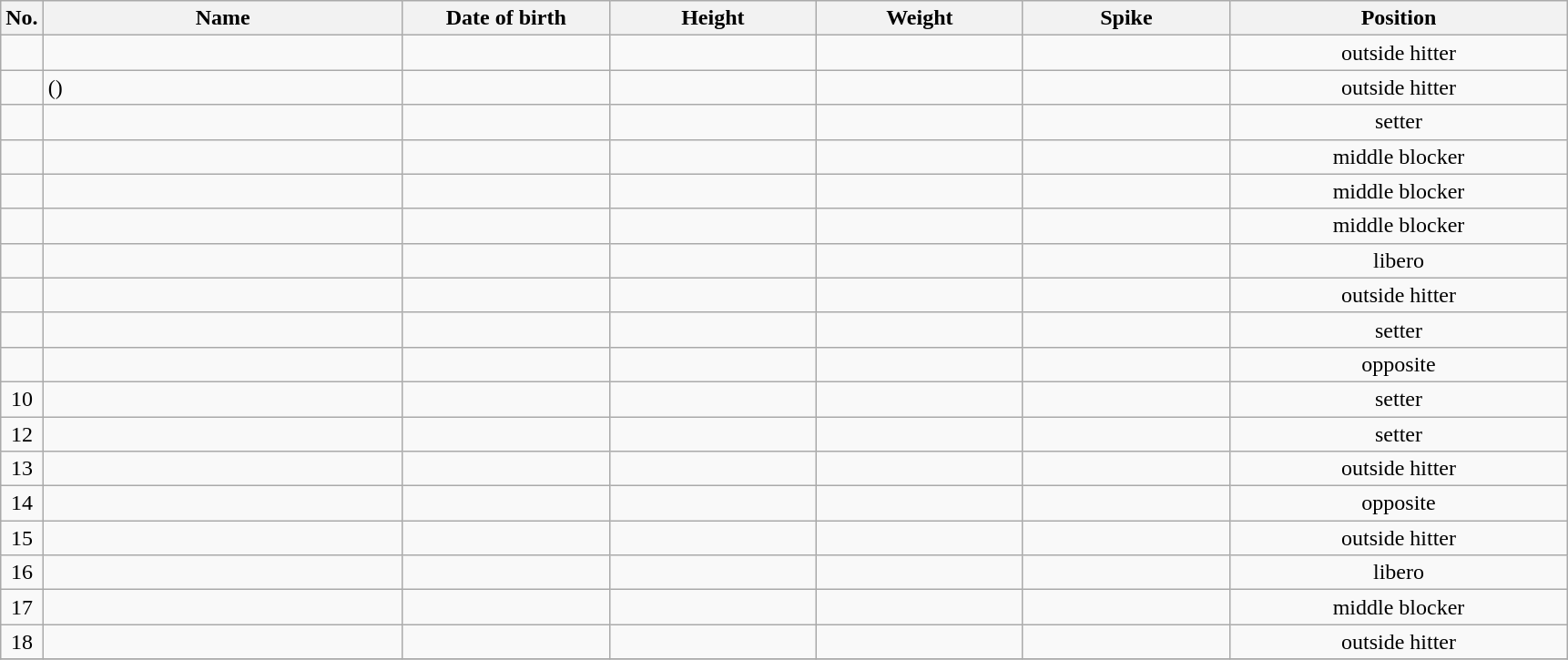<table class="wikitable sortable" style="font-size:100%; text-align:center;">
<tr>
<th>No.</th>
<th style="width:16em">Name</th>
<th style="width:9em">Date of birth</th>
<th style="width:9em">Height</th>
<th style="width:9em">Weight</th>
<th style="width:9em">Spike</th>
<th style="width:15em">Position</th>
</tr>
<tr>
<td></td>
<td align=left> </td>
<td align=right></td>
<td></td>
<td></td>
<td></td>
<td>outside hitter</td>
</tr>
<tr>
<td></td>
<td align=left>  ()</td>
<td align=right></td>
<td></td>
<td></td>
<td></td>
<td>outside hitter</td>
</tr>
<tr>
<td></td>
<td align=left> </td>
<td align=right></td>
<td></td>
<td></td>
<td></td>
<td>setter</td>
</tr>
<tr>
<td></td>
<td align=left> </td>
<td align=right></td>
<td></td>
<td></td>
<td></td>
<td>middle blocker</td>
</tr>
<tr>
<td></td>
<td align=left> </td>
<td align=right></td>
<td></td>
<td></td>
<td></td>
<td>middle blocker</td>
</tr>
<tr>
<td></td>
<td align=left> </td>
<td align=right></td>
<td></td>
<td></td>
<td></td>
<td>middle blocker</td>
</tr>
<tr>
<td></td>
<td align=left> </td>
<td align=right></td>
<td></td>
<td></td>
<td></td>
<td>libero</td>
</tr>
<tr>
<td></td>
<td align=left> </td>
<td align=right></td>
<td></td>
<td></td>
<td></td>
<td>outside hitter</td>
</tr>
<tr>
<td></td>
<td align=left> </td>
<td align=right></td>
<td></td>
<td></td>
<td></td>
<td>setter</td>
</tr>
<tr>
<td></td>
<td align=left> </td>
<td align=right></td>
<td></td>
<td></td>
<td></td>
<td>opposite</td>
</tr>
<tr>
<td>10</td>
<td align=left> </td>
<td align=right></td>
<td></td>
<td></td>
<td></td>
<td>setter</td>
</tr>
<tr>
<td>12</td>
<td align=left> </td>
<td align=right></td>
<td></td>
<td></td>
<td></td>
<td>setter</td>
</tr>
<tr>
<td>13</td>
<td align=left> </td>
<td align=right></td>
<td></td>
<td></td>
<td></td>
<td>outside hitter</td>
</tr>
<tr>
<td>14</td>
<td align=left> </td>
<td align=right></td>
<td></td>
<td></td>
<td></td>
<td>opposite</td>
</tr>
<tr>
<td>15</td>
<td align=left> </td>
<td align=right></td>
<td></td>
<td></td>
<td></td>
<td>outside hitter</td>
</tr>
<tr>
<td>16</td>
<td align=left> </td>
<td align=right></td>
<td></td>
<td></td>
<td></td>
<td>libero</td>
</tr>
<tr>
<td>17</td>
<td align=left> </td>
<td align=right></td>
<td></td>
<td></td>
<td></td>
<td>middle blocker</td>
</tr>
<tr>
<td>18</td>
<td align=left> </td>
<td align=right></td>
<td></td>
<td></td>
<td></td>
<td>outside hitter</td>
</tr>
<tr>
</tr>
</table>
